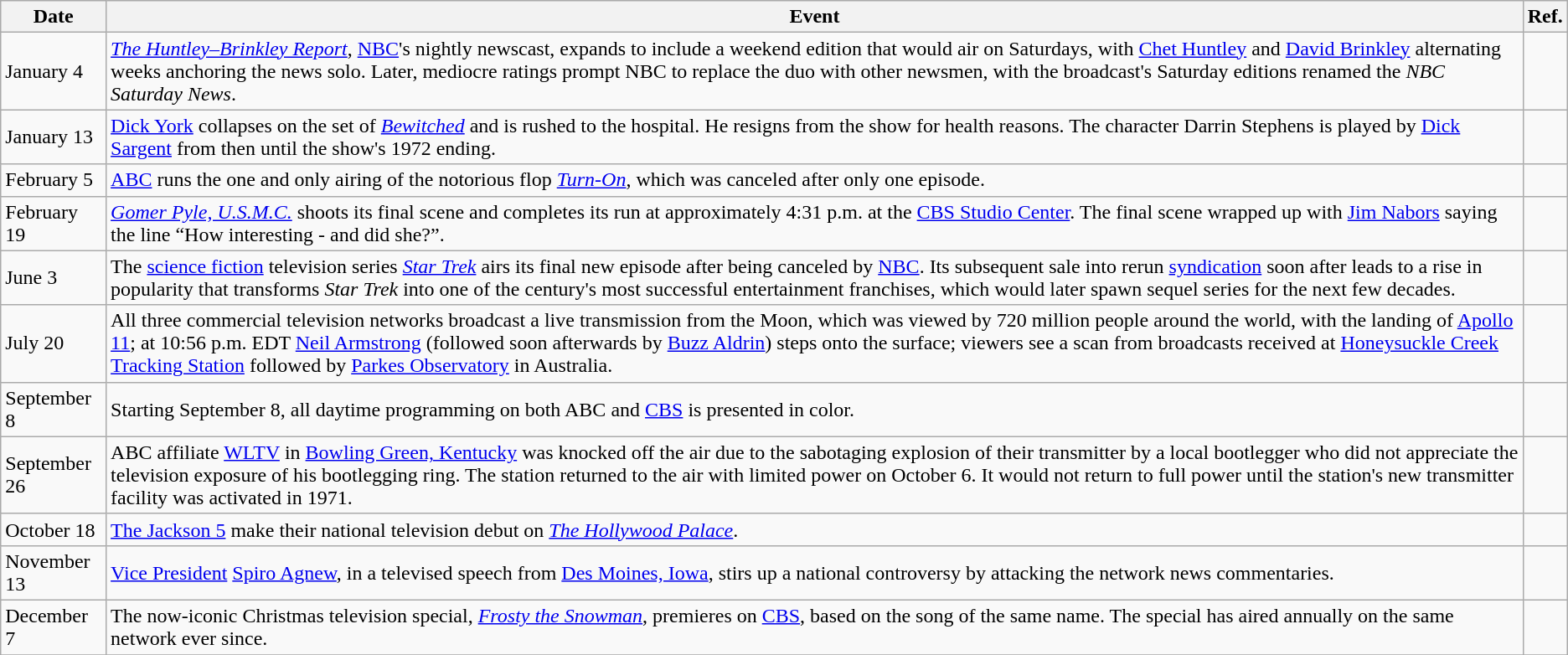<table class="wikitable sortable">
<tr>
<th>Date</th>
<th>Event</th>
<th>Ref.</th>
</tr>
<tr>
<td>January 4</td>
<td><em><a href='#'>The Huntley–Brinkley Report</a></em>, <a href='#'>NBC</a>'s nightly newscast, expands to include a weekend edition that would air on Saturdays, with <a href='#'>Chet Huntley</a> and <a href='#'>David Brinkley</a> alternating weeks anchoring the news solo. Later, mediocre ratings prompt NBC to replace the duo with other newsmen, with the broadcast's Saturday editions renamed the <em>NBC Saturday News</em>.</td>
<td></td>
</tr>
<tr>
<td>January 13</td>
<td><a href='#'>Dick York</a> collapses on the set of <em><a href='#'>Bewitched</a></em> and is rushed to the hospital. He resigns from the show for health reasons. The character Darrin Stephens is played by <a href='#'>Dick Sargent</a> from then until the show's 1972 ending.</td>
<td></td>
</tr>
<tr>
<td>February 5</td>
<td><a href='#'>ABC</a> runs the one and only airing of the notorious flop <em><a href='#'>Turn-On</a></em>, which was canceled after only one episode.</td>
<td></td>
</tr>
<tr>
<td>February 19</td>
<td><em><a href='#'>Gomer Pyle, U.S.M.C.</a></em> shoots its final scene and completes its run at approximately 4:31 p.m. at the <a href='#'>CBS Studio Center</a>. The final scene wrapped up with <a href='#'>Jim Nabors</a> saying the line “How interesting - and did she?”.</td>
<td></td>
</tr>
<tr>
<td>June 3</td>
<td>The <a href='#'>science fiction</a> television series <em><a href='#'>Star Trek</a></em> airs its final new episode after being canceled by <a href='#'>NBC</a>. Its subsequent sale into rerun <a href='#'>syndication</a> soon after leads to a rise in popularity that transforms <em>Star Trek</em> into one of the century's most successful entertainment franchises, which would later spawn sequel series for the next few decades.</td>
<td></td>
</tr>
<tr>
<td>July 20</td>
<td>All three commercial television networks broadcast a live transmission from the Moon, which was viewed by 720 million people around the world, with the landing of <a href='#'>Apollo 11</a>; at 10:56 p.m. EDT <a href='#'>Neil Armstrong</a> (followed soon afterwards by <a href='#'>Buzz Aldrin</a>) steps onto the surface; viewers see a scan from broadcasts received at <a href='#'>Honeysuckle Creek Tracking Station</a> followed by <a href='#'>Parkes Observatory</a> in Australia.</td>
<td></td>
</tr>
<tr>
<td>September 8</td>
<td>Starting September 8, all daytime programming on both ABC and <a href='#'>CBS</a> is presented in color.</td>
<td></td>
</tr>
<tr>
<td>September 26</td>
<td>ABC affiliate <a href='#'>WLTV</a> in <a href='#'>Bowling Green, Kentucky</a> was knocked off the air due to the sabotaging explosion of their transmitter by a local bootlegger who did not appreciate the television exposure of his bootlegging ring. The station returned to the air with limited power on October 6. It would not return to full power until the station's new transmitter facility was activated in 1971.</td>
<td></td>
</tr>
<tr>
<td>October 18</td>
<td><a href='#'>The Jackson 5</a> make their national television debut on <em><a href='#'>The Hollywood Palace</a></em>.</td>
<td></td>
</tr>
<tr>
<td>November 13</td>
<td><a href='#'>Vice President</a> <a href='#'>Spiro Agnew</a>, in a televised speech from <a href='#'>Des Moines, Iowa</a>, stirs up a national controversy by attacking the network news commentaries.</td>
<td></td>
</tr>
<tr>
<td>December 7</td>
<td>The now-iconic Christmas television special, <em><a href='#'>Frosty the Snowman</a></em>, premieres on <a href='#'>CBS</a>, based on the song of the same name. The special has aired annually on the same network ever since.</td>
<td></td>
</tr>
<tr>
</tr>
</table>
